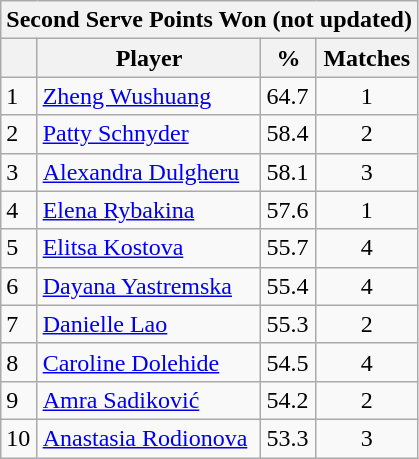<table class="wikitable">
<tr>
<th colspan=4>Second Serve Points Won (not updated)</th>
</tr>
<tr>
<th></th>
<th>Player</th>
<th>%</th>
<th>Matches</th>
</tr>
<tr>
<td>1</td>
<td> <a href='#'>Zheng Wushuang</a></td>
<td>64.7</td>
<td align=center>1</td>
</tr>
<tr>
<td>2</td>
<td> <a href='#'>Patty Schnyder</a></td>
<td>58.4</td>
<td align=center>2</td>
</tr>
<tr>
<td>3</td>
<td> <a href='#'>Alexandra Dulgheru</a></td>
<td>58.1</td>
<td align=center>3</td>
</tr>
<tr>
<td>4</td>
<td> <a href='#'>Elena Rybakina</a></td>
<td>57.6</td>
<td align=center>1</td>
</tr>
<tr>
<td>5</td>
<td> <a href='#'>Elitsa Kostova</a></td>
<td>55.7</td>
<td align=center>4</td>
</tr>
<tr>
<td>6</td>
<td> <a href='#'>Dayana Yastremska</a></td>
<td>55.4</td>
<td align=center>4</td>
</tr>
<tr>
<td>7</td>
<td> <a href='#'>Danielle Lao</a></td>
<td>55.3</td>
<td align=center>2</td>
</tr>
<tr>
<td>8</td>
<td> <a href='#'>Caroline Dolehide</a></td>
<td>54.5</td>
<td align=center>4</td>
</tr>
<tr>
<td>9</td>
<td> <a href='#'>Amra Sadiković</a></td>
<td>54.2</td>
<td align=center>2</td>
</tr>
<tr>
<td>10</td>
<td> <a href='#'>Anastasia Rodionova</a></td>
<td>53.3</td>
<td align=center>3</td>
</tr>
</table>
